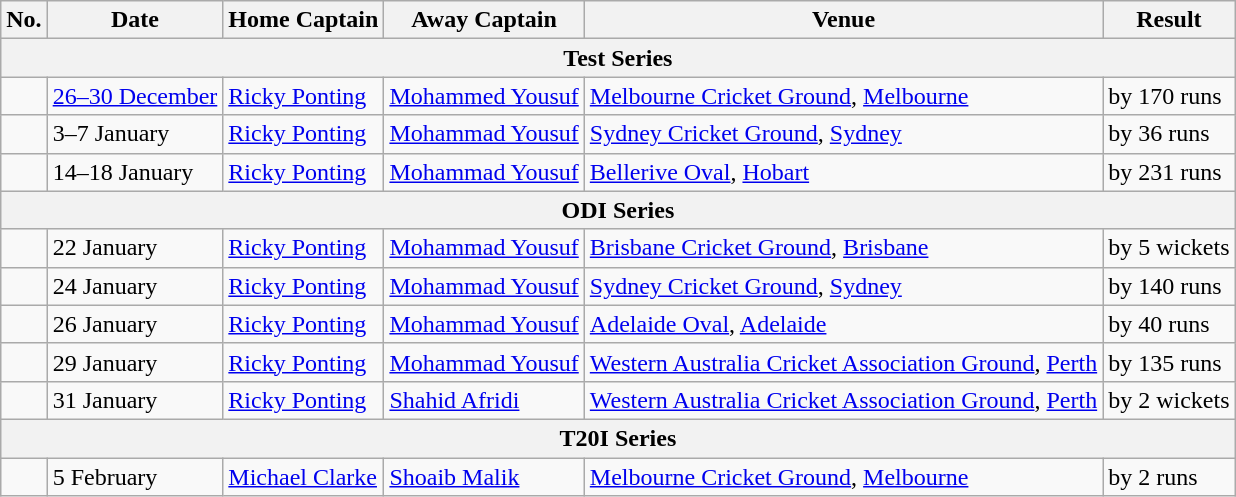<table class="wikitable">
<tr>
<th>No.</th>
<th>Date</th>
<th>Home Captain</th>
<th>Away Captain</th>
<th>Venue</th>
<th>Result</th>
</tr>
<tr>
<th colspan="9">Test Series</th>
</tr>
<tr>
<td></td>
<td><a href='#'>26–30 December</a></td>
<td><a href='#'>Ricky Ponting</a></td>
<td><a href='#'>Mohammed Yousuf</a></td>
<td><a href='#'>Melbourne Cricket Ground</a>, <a href='#'>Melbourne</a></td>
<td> by 170 runs</td>
</tr>
<tr>
<td></td>
<td>3–7 January</td>
<td><a href='#'>Ricky Ponting</a></td>
<td><a href='#'>Mohammad Yousuf</a></td>
<td><a href='#'>Sydney Cricket Ground</a>, <a href='#'>Sydney</a></td>
<td> by 36 runs</td>
</tr>
<tr>
<td></td>
<td>14–18 January</td>
<td><a href='#'>Ricky Ponting</a></td>
<td><a href='#'>Mohammad Yousuf</a></td>
<td><a href='#'>Bellerive Oval</a>, <a href='#'>Hobart</a></td>
<td> by 231 runs</td>
</tr>
<tr>
<th colspan="9">ODI Series</th>
</tr>
<tr>
<td></td>
<td>22 January</td>
<td><a href='#'>Ricky Ponting</a></td>
<td><a href='#'>Mohammad Yousuf</a></td>
<td><a href='#'>Brisbane Cricket Ground</a>, <a href='#'>Brisbane</a></td>
<td> by 5 wickets</td>
</tr>
<tr>
<td></td>
<td>24 January</td>
<td><a href='#'>Ricky Ponting</a></td>
<td><a href='#'>Mohammad Yousuf</a></td>
<td><a href='#'>Sydney Cricket Ground</a>, <a href='#'>Sydney</a></td>
<td> by 140 runs</td>
</tr>
<tr>
<td></td>
<td>26 January</td>
<td><a href='#'>Ricky Ponting</a></td>
<td><a href='#'>Mohammad Yousuf</a></td>
<td><a href='#'>Adelaide Oval</a>, <a href='#'>Adelaide</a></td>
<td> by 40 runs</td>
</tr>
<tr>
<td></td>
<td>29 January</td>
<td><a href='#'>Ricky Ponting</a></td>
<td><a href='#'>Mohammad Yousuf</a></td>
<td><a href='#'>Western Australia Cricket Association Ground</a>, <a href='#'>Perth</a></td>
<td> by 135 runs</td>
</tr>
<tr>
<td></td>
<td>31 January</td>
<td><a href='#'>Ricky Ponting</a></td>
<td><a href='#'>Shahid Afridi</a></td>
<td><a href='#'>Western Australia Cricket Association Ground</a>, <a href='#'>Perth</a></td>
<td> by 2 wickets</td>
</tr>
<tr>
<th colspan="9">T20I Series</th>
</tr>
<tr>
<td></td>
<td>5 February</td>
<td><a href='#'>Michael Clarke</a></td>
<td><a href='#'>Shoaib Malik</a></td>
<td><a href='#'>Melbourne Cricket Ground</a>, <a href='#'>Melbourne</a></td>
<td> by 2 runs</td>
</tr>
</table>
